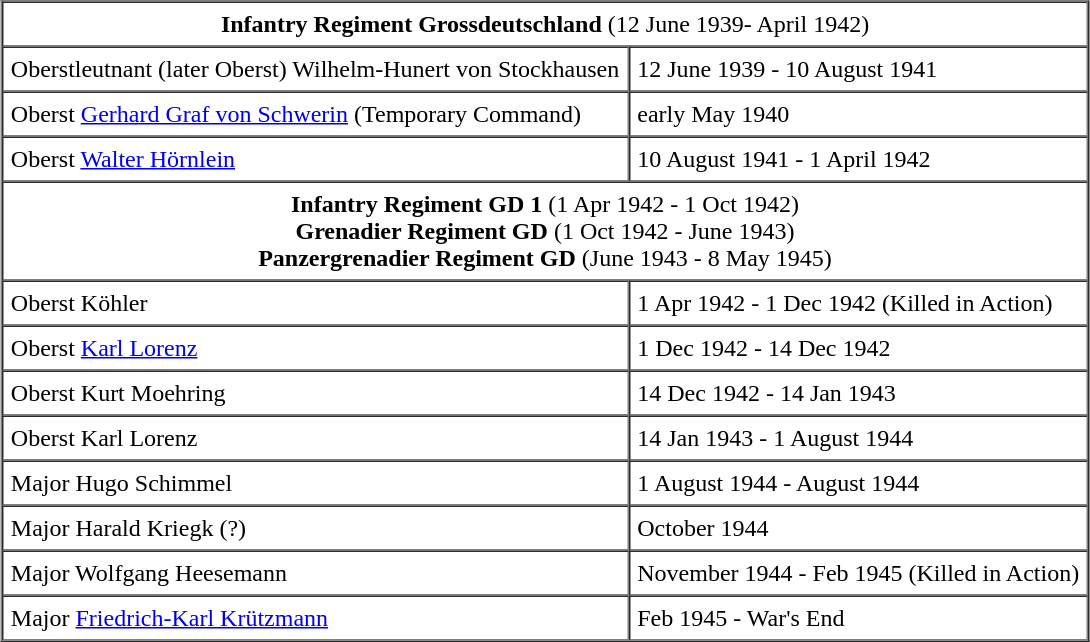<table align="center" border="1" cellspacing="0" cellpadding="5">
<tr>
<td colspan="3" align="center"><strong>Infantry Regiment Grossdeutschland</strong> (12 June 1939- April 1942)</td>
</tr>
<tr>
<td>Oberstleutnant (later Oberst) Wilhelm-Hunert von Stockhausen</td>
<td>12 June 1939 - 10 August 1941</td>
</tr>
<tr>
<td>Oberst <a href='#'>Gerhard Graf von Schwerin</a> (Temporary Command)</td>
<td>early May 1940</td>
</tr>
<tr>
<td>Oberst <a href='#'>Walter Hörnlein</a></td>
<td>10 August 1941 - 1 April 1942</td>
</tr>
<tr>
<td colspan="3" align="center"><strong>Infantry Regiment GD 1</strong> (1 Apr 1942 - 1 Oct 1942)<br><strong>Grenadier Regiment GD</strong> (1 Oct 1942 - June 1943)<br>
<strong>Panzergrenadier Regiment GD</strong> (June 1943 - 8 May 1945)</td>
</tr>
<tr>
<td>Oberst Köhler</td>
<td>1 Apr 1942 - 1 Dec 1942 (Killed in Action)</td>
</tr>
<tr>
<td>Oberst <a href='#'>Karl Lorenz</a></td>
<td>1 Dec 1942 - 14 Dec 1942</td>
</tr>
<tr>
<td>Oberst Kurt Moehring</td>
<td>14 Dec 1942 - 14 Jan 1943</td>
</tr>
<tr>
<td>Oberst Karl Lorenz</td>
<td>14 Jan 1943 - 1 August 1944</td>
</tr>
<tr>
<td>Major Hugo Schimmel</td>
<td>1 August 1944 - August 1944</td>
</tr>
<tr>
<td>Major Harald Kriegk (?)</td>
<td>October 1944</td>
</tr>
<tr>
<td>Major Wolfgang Heesemann</td>
<td>November 1944 - Feb 1945 (Killed in Action)</td>
</tr>
<tr>
<td>Major <a href='#'>Friedrich-Karl Krützmann</a></td>
<td>Feb 1945 - War's End</td>
</tr>
<tr>
</tr>
</table>
